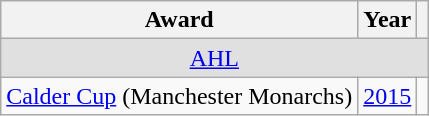<table class="wikitable">
<tr>
<th>Award</th>
<th>Year</th>
<th></th>
</tr>
<tr ALIGN="center" bgcolor="#e0e0e0">
<td colspan="3"><a href='#'>AHL</a></td>
</tr>
<tr>
<td><a href='#'>Calder Cup</a> (Manchester Monarchs)</td>
<td><a href='#'>2015</a></td>
<td></td>
</tr>
</table>
